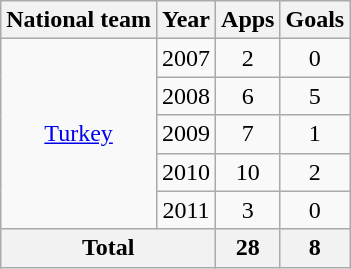<table class="wikitable" style="text-align:center">
<tr>
<th>National team</th>
<th>Year</th>
<th>Apps</th>
<th>Goals</th>
</tr>
<tr>
<td rowspan="5"><a href='#'>Turkey</a></td>
<td>2007</td>
<td>2</td>
<td>0</td>
</tr>
<tr>
<td>2008</td>
<td>6</td>
<td>5</td>
</tr>
<tr>
<td>2009</td>
<td>7</td>
<td>1</td>
</tr>
<tr>
<td>2010</td>
<td>10</td>
<td>2</td>
</tr>
<tr>
<td>2011</td>
<td>3</td>
<td>0</td>
</tr>
<tr>
<th colspan="2">Total</th>
<th>28</th>
<th>8</th>
</tr>
</table>
